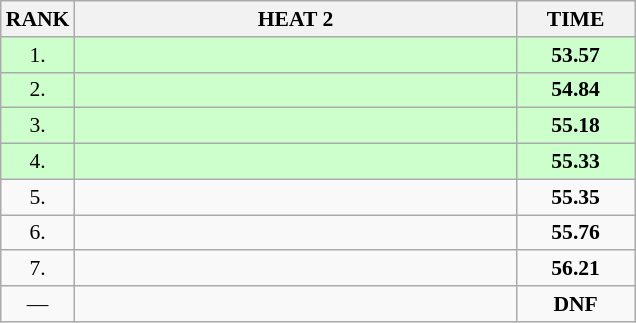<table class="wikitable" style="border-collapse: collapse; font-size: 90%;">
<tr>
<th>RANK</th>
<th style="width: 20em">HEAT 2</th>
<th style="width: 5em">TIME</th>
</tr>
<tr style="background:#ccffcc;">
<td align="center">1.</td>
<td></td>
<td align="center"><strong>53.57</strong></td>
</tr>
<tr style="background:#ccffcc;">
<td align="center">2.</td>
<td></td>
<td align="center"><strong>54.84</strong></td>
</tr>
<tr style="background:#ccffcc;">
<td align="center">3.</td>
<td></td>
<td align="center"><strong>55.18</strong></td>
</tr>
<tr style="background:#ccffcc;">
<td align="center">4.</td>
<td></td>
<td align="center"><strong>55.33</strong></td>
</tr>
<tr>
<td align="center">5.</td>
<td></td>
<td align="center"><strong>55.35</strong></td>
</tr>
<tr>
<td align="center">6.</td>
<td></td>
<td align="center"><strong>55.76</strong></td>
</tr>
<tr>
<td align="center">7.</td>
<td></td>
<td align="center"><strong>56.21</strong></td>
</tr>
<tr>
<td align="center">—</td>
<td></td>
<td align="center"><strong>DNF</strong></td>
</tr>
</table>
